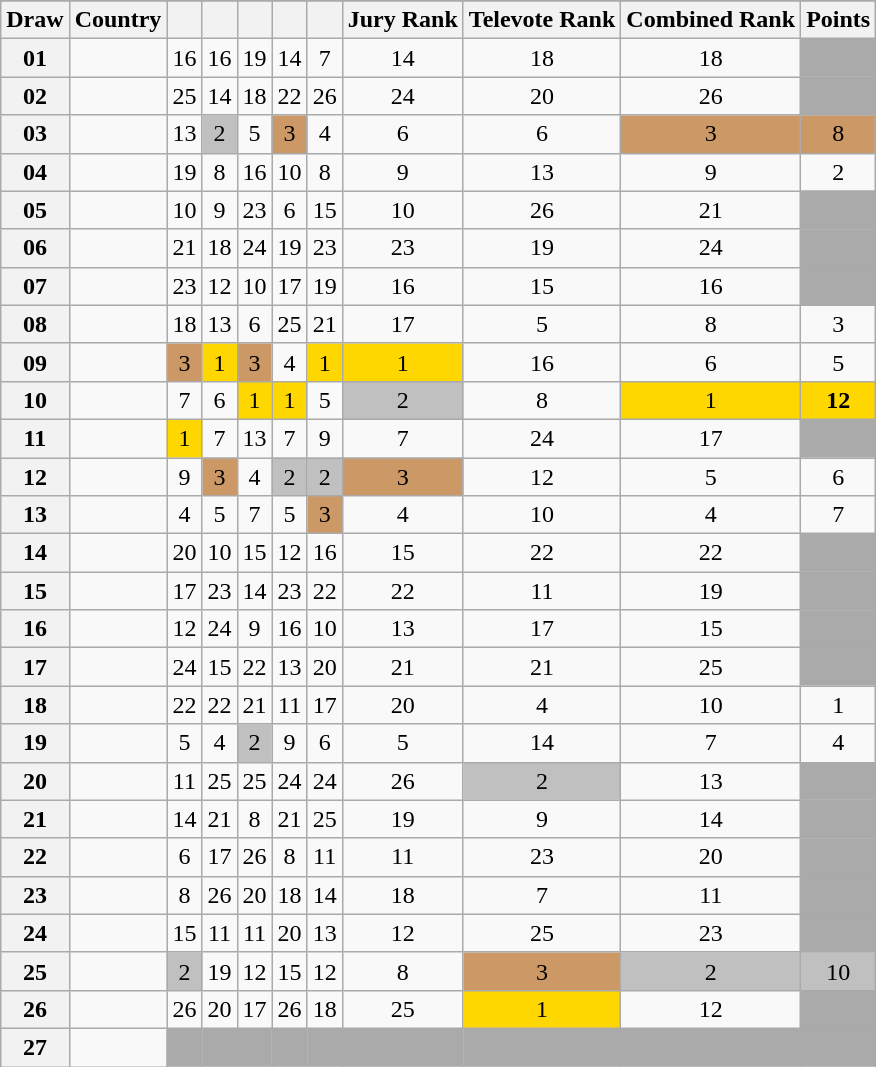<table class="sortable wikitable collapsible plainrowheaders" style="text-align:center;">
<tr>
</tr>
<tr>
<th scope="col">Draw</th>
<th scope="col">Country</th>
<th scope="col"><small></small></th>
<th scope="col"><small></small></th>
<th scope="col"><small></small></th>
<th scope="col"><small></small></th>
<th scope="col"><small></small></th>
<th scope="col">Jury Rank</th>
<th scope="col">Televote Rank</th>
<th scope="col">Combined Rank</th>
<th scope="col">Points</th>
</tr>
<tr>
<th scope="row" style="text-align:center;">01</th>
<td style="text-align:left;"></td>
<td>16</td>
<td>16</td>
<td>19</td>
<td>14</td>
<td>7</td>
<td>14</td>
<td>18</td>
<td>18</td>
<td style="background:#AAAAAA;"></td>
</tr>
<tr>
<th scope="row" style="text-align:center;">02</th>
<td style="text-align:left;"></td>
<td>25</td>
<td>14</td>
<td>18</td>
<td>22</td>
<td>26</td>
<td>24</td>
<td>20</td>
<td>26</td>
<td style="background:#AAAAAA;"></td>
</tr>
<tr>
<th scope="row" style="text-align:center;">03</th>
<td style="text-align:left;"></td>
<td>13</td>
<td style="background:silver;">2</td>
<td>5</td>
<td style="background:#CC9966;">3</td>
<td>4</td>
<td>6</td>
<td>6</td>
<td style="background:#CC9966;">3</td>
<td style="background:#CC9966;">8</td>
</tr>
<tr>
<th scope="row" style="text-align:center;">04</th>
<td style="text-align:left;"></td>
<td>19</td>
<td>8</td>
<td>16</td>
<td>10</td>
<td>8</td>
<td>9</td>
<td>13</td>
<td>9</td>
<td>2</td>
</tr>
<tr>
<th scope="row" style="text-align:center;">05</th>
<td style="text-align:left;"></td>
<td>10</td>
<td>9</td>
<td>23</td>
<td>6</td>
<td>15</td>
<td>10</td>
<td>26</td>
<td>21</td>
<td style="background:#AAAAAA;"></td>
</tr>
<tr>
<th scope="row" style="text-align:center;">06</th>
<td style="text-align:left;"></td>
<td>21</td>
<td>18</td>
<td>24</td>
<td>19</td>
<td>23</td>
<td>23</td>
<td>19</td>
<td>24</td>
<td style="background:#AAAAAA;"></td>
</tr>
<tr>
<th scope="row" style="text-align:center;">07</th>
<td style="text-align:left;"></td>
<td>23</td>
<td>12</td>
<td>10</td>
<td>17</td>
<td>19</td>
<td>16</td>
<td>15</td>
<td>16</td>
<td style="background:#AAAAAA;"></td>
</tr>
<tr>
<th scope="row" style="text-align:center;">08</th>
<td style="text-align:left;"></td>
<td>18</td>
<td>13</td>
<td>6</td>
<td>25</td>
<td>21</td>
<td>17</td>
<td>5</td>
<td>8</td>
<td>3</td>
</tr>
<tr>
<th scope="row" style="text-align:center;">09</th>
<td style="text-align:left;"></td>
<td style="background:#CC9966;">3</td>
<td style="background:gold;">1</td>
<td style="background:#CC9966;">3</td>
<td>4</td>
<td style="background:gold;">1</td>
<td style="background:gold;">1</td>
<td>16</td>
<td>6</td>
<td>5</td>
</tr>
<tr>
<th scope="row" style="text-align:center;">10</th>
<td style="text-align:left;"></td>
<td>7</td>
<td>6</td>
<td style="background:gold;">1</td>
<td style="background:gold;">1</td>
<td>5</td>
<td style="background:silver;">2</td>
<td>8</td>
<td style="background:gold;">1</td>
<td style="background:gold;"><strong>12</strong></td>
</tr>
<tr>
<th scope="row" style="text-align:center;">11</th>
<td style="text-align:left;"></td>
<td style="background:gold;">1</td>
<td>7</td>
<td>13</td>
<td>7</td>
<td>9</td>
<td>7</td>
<td>24</td>
<td>17</td>
<td style="background:#AAAAAA;"></td>
</tr>
<tr>
<th scope="row" style="text-align:center;">12</th>
<td style="text-align:left;"></td>
<td>9</td>
<td style="background:#CC9966;">3</td>
<td>4</td>
<td style="background:silver;">2</td>
<td style="background:silver;">2</td>
<td style="background:#CC9966;">3</td>
<td>12</td>
<td>5</td>
<td>6</td>
</tr>
<tr>
<th scope="row" style="text-align:center;">13</th>
<td style="text-align:left;"></td>
<td>4</td>
<td>5</td>
<td>7</td>
<td>5</td>
<td style="background:#CC9966;">3</td>
<td>4</td>
<td>10</td>
<td>4</td>
<td>7</td>
</tr>
<tr>
<th scope="row" style="text-align:center;">14</th>
<td style="text-align:left;"></td>
<td>20</td>
<td>10</td>
<td>15</td>
<td>12</td>
<td>16</td>
<td>15</td>
<td>22</td>
<td>22</td>
<td style="background:#AAAAAA;"></td>
</tr>
<tr>
<th scope="row" style="text-align:center;">15</th>
<td style="text-align:left;"></td>
<td>17</td>
<td>23</td>
<td>14</td>
<td>23</td>
<td>22</td>
<td>22</td>
<td>11</td>
<td>19</td>
<td style="background:#AAAAAA;"></td>
</tr>
<tr>
<th scope="row" style="text-align:center;">16</th>
<td style="text-align:left;"></td>
<td>12</td>
<td>24</td>
<td>9</td>
<td>16</td>
<td>10</td>
<td>13</td>
<td>17</td>
<td>15</td>
<td style="background:#AAAAAA;"></td>
</tr>
<tr>
<th scope="row" style="text-align:center;">17</th>
<td style="text-align:left;"></td>
<td>24</td>
<td>15</td>
<td>22</td>
<td>13</td>
<td>20</td>
<td>21</td>
<td>21</td>
<td>25</td>
<td style="background:#AAAAAA;"></td>
</tr>
<tr>
<th scope="row" style="text-align:center;">18</th>
<td style="text-align:left;"></td>
<td>22</td>
<td>22</td>
<td>21</td>
<td>11</td>
<td>17</td>
<td>20</td>
<td>4</td>
<td>10</td>
<td>1</td>
</tr>
<tr>
<th scope="row" style="text-align:center;">19</th>
<td style="text-align:left;"></td>
<td>5</td>
<td>4</td>
<td style="background:silver;">2</td>
<td>9</td>
<td>6</td>
<td>5</td>
<td>14</td>
<td>7</td>
<td>4</td>
</tr>
<tr>
<th scope="row" style="text-align:center;">20</th>
<td style="text-align:left;"></td>
<td>11</td>
<td>25</td>
<td>25</td>
<td>24</td>
<td>24</td>
<td>26</td>
<td style="background:silver;">2</td>
<td>13</td>
<td style="background:#AAAAAA;"></td>
</tr>
<tr>
<th scope="row" style="text-align:center;">21</th>
<td style="text-align:left;"></td>
<td>14</td>
<td>21</td>
<td>8</td>
<td>21</td>
<td>25</td>
<td>19</td>
<td>9</td>
<td>14</td>
<td style="background:#AAAAAA;"></td>
</tr>
<tr>
<th scope="row" style="text-align:center;">22</th>
<td style="text-align:left;"></td>
<td>6</td>
<td>17</td>
<td>26</td>
<td>8</td>
<td>11</td>
<td>11</td>
<td>23</td>
<td>20</td>
<td style="background:#AAAAAA;"></td>
</tr>
<tr>
<th scope="row" style="text-align:center;">23</th>
<td style="text-align:left;"></td>
<td>8</td>
<td>26</td>
<td>20</td>
<td>18</td>
<td>14</td>
<td>18</td>
<td>7</td>
<td>11</td>
<td style="background:#AAAAAA;"></td>
</tr>
<tr>
<th scope="row" style="text-align:center;">24</th>
<td style="text-align:left;"></td>
<td>15</td>
<td>11</td>
<td>11</td>
<td>20</td>
<td>13</td>
<td>12</td>
<td>25</td>
<td>23</td>
<td style="background:#AAAAAA;"></td>
</tr>
<tr>
<th scope="row" style="text-align:center;">25</th>
<td style="text-align:left;"></td>
<td style="background:silver;">2</td>
<td>19</td>
<td>12</td>
<td>15</td>
<td>12</td>
<td>8</td>
<td style="background:#CC9966;">3</td>
<td style="background:silver;">2</td>
<td style="background:silver;">10</td>
</tr>
<tr>
<th scope="row" style="text-align:center;">26</th>
<td style="text-align:left;"></td>
<td>26</td>
<td>20</td>
<td>17</td>
<td>26</td>
<td>18</td>
<td>25</td>
<td style="background:gold;">1</td>
<td>12</td>
<td style="background:#AAAAAA;"></td>
</tr>
<tr class="sortbottom">
<th scope="row" style="text-align:center;">27</th>
<td style="text-align:left;"></td>
<td style="background:#AAAAAA;"></td>
<td style="background:#AAAAAA;"></td>
<td style="background:#AAAAAA;"></td>
<td style="background:#AAAAAA;"></td>
<td style="background:#AAAAAA;"></td>
<td style="background:#AAAAAA;"></td>
<td style="background:#AAAAAA;"></td>
<td style="background:#AAAAAA;"></td>
<td style="background:#AAAAAA;"></td>
</tr>
</table>
